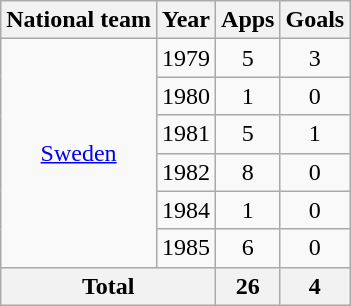<table class="wikitable" style="text-align:center">
<tr>
<th>National team</th>
<th>Year</th>
<th>Apps</th>
<th>Goals</th>
</tr>
<tr>
<td rowspan="6"><a href='#'>Sweden</a></td>
<td>1979</td>
<td>5</td>
<td>3</td>
</tr>
<tr>
<td>1980</td>
<td>1</td>
<td>0</td>
</tr>
<tr>
<td>1981</td>
<td>5</td>
<td>1</td>
</tr>
<tr>
<td>1982</td>
<td>8</td>
<td>0</td>
</tr>
<tr>
<td>1984</td>
<td>1</td>
<td>0</td>
</tr>
<tr>
<td>1985</td>
<td>6</td>
<td>0</td>
</tr>
<tr>
<th colspan="2">Total</th>
<th>26</th>
<th>4</th>
</tr>
</table>
